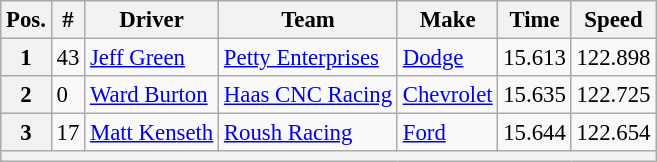<table class="wikitable" style="font-size:95%">
<tr>
<th>Pos.</th>
<th>#</th>
<th>Driver</th>
<th>Team</th>
<th>Make</th>
<th>Time</th>
<th>Speed</th>
</tr>
<tr>
<th>1</th>
<td>43</td>
<td><a href='#'>Jeff Green</a></td>
<td><a href='#'>Petty Enterprises</a></td>
<td><a href='#'>Dodge</a></td>
<td>15.613</td>
<td>122.898</td>
</tr>
<tr>
<th>2</th>
<td>0</td>
<td><a href='#'>Ward Burton</a></td>
<td><a href='#'>Haas CNC Racing</a></td>
<td><a href='#'>Chevrolet</a></td>
<td>15.635</td>
<td>122.725</td>
</tr>
<tr>
<th>3</th>
<td>17</td>
<td><a href='#'>Matt Kenseth</a></td>
<td><a href='#'>Roush Racing</a></td>
<td><a href='#'>Ford</a></td>
<td>15.644</td>
<td>122.654</td>
</tr>
<tr>
<th colspan="7"></th>
</tr>
</table>
